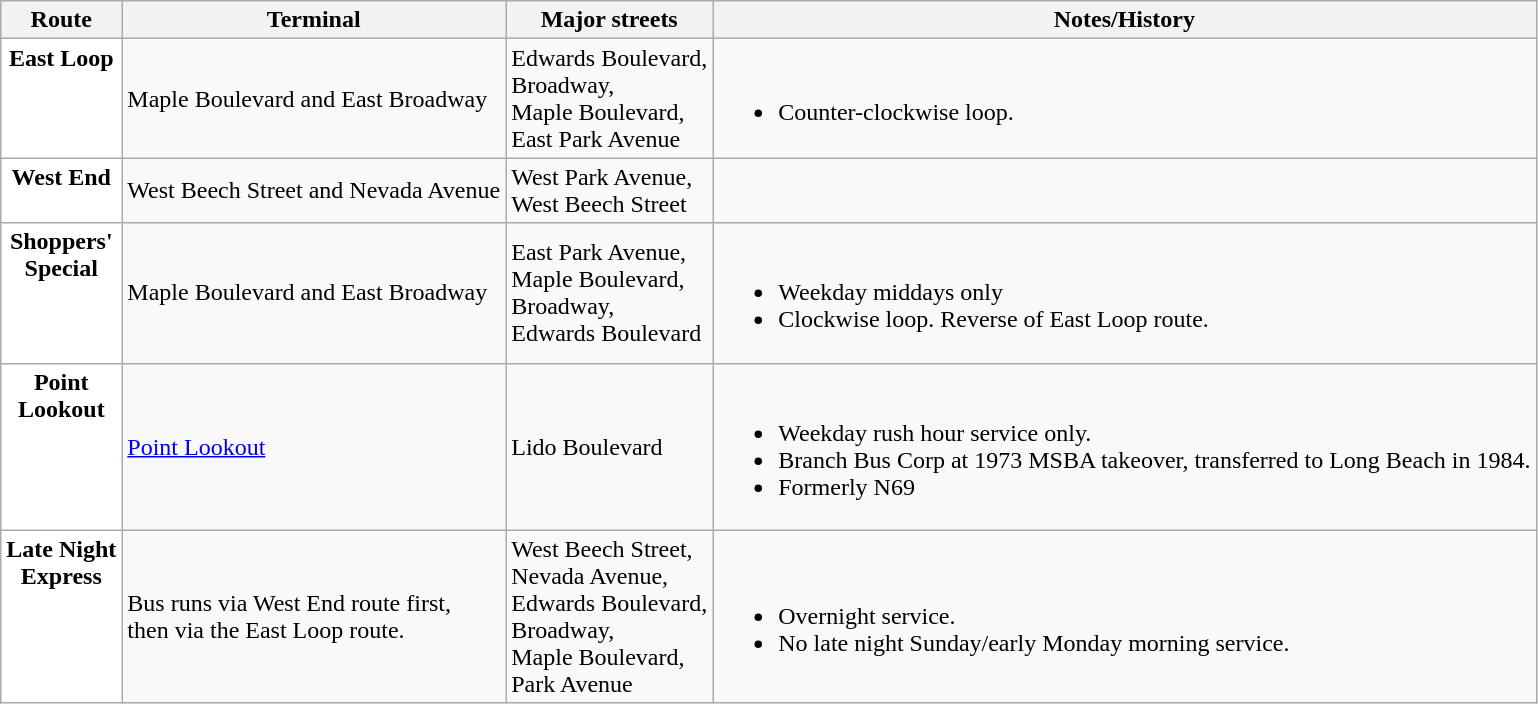<table class=wikitable style="font-size: 100%;" |>
<tr>
<th>Route</th>
<th>Terminal</th>
<th>Major streets</th>
<th>Notes/History</th>
</tr>
<tr>
<td style="text-align:center; background:white; color:black; vertical-align:top;"><div><strong>East Loop</strong></div></td>
<td>Maple Boulevard and East Broadway</td>
<td>Edwards Boulevard,<br>Broadway,<br>Maple Boulevard,<br>East Park Avenue</td>
<td><br><ul><li>Counter-clockwise loop.</li></ul></td>
</tr>
<tr>
<td style="text-align:center; background:white; color:black; vertical-align:top;"><div><strong>West End</strong></div></td>
<td>West Beech Street and Nevada Avenue</td>
<td>West Park Avenue,<br>West Beech Street</td>
<td></td>
</tr>
<tr>
<td style="text-align:center; background:white; color:black; vertical-align:top;"><div><strong>Shoppers'<br>Special</strong></div></td>
<td>Maple Boulevard and East Broadway</td>
<td>East Park Avenue,<br>Maple Boulevard,<br>Broadway,<br>Edwards Boulevard</td>
<td><br><ul><li>Weekday middays only</li><li>Clockwise loop. Reverse of East Loop route.</li></ul></td>
</tr>
<tr>
<td style="text-align:center; background:white; color:black; vertical-align:top;"><div><strong>Point<br>Lookout</strong></div></td>
<td><a href='#'>Point Lookout</a></td>
<td>Lido Boulevard</td>
<td><br><ul><li>Weekday rush hour service only.</li><li>Branch Bus Corp at 1973 MSBA takeover, transferred to Long Beach in 1984.</li><li>Formerly N69</li></ul></td>
</tr>
<tr>
<td style="text-align:center; background:white; color:black; vertical-align:top;"><div><strong>Late Night<br>Express</strong></div></td>
<td>Bus runs via West End route first,<br>then via the East Loop route.</td>
<td>West Beech Street,<br>Nevada Avenue,<br>Edwards Boulevard,<br>Broadway,<br>Maple Boulevard,<br>Park Avenue</td>
<td><br><ul><li>Overnight service.</li><li>No late night Sunday/early Monday morning service.</li></ul></td>
</tr>
</table>
